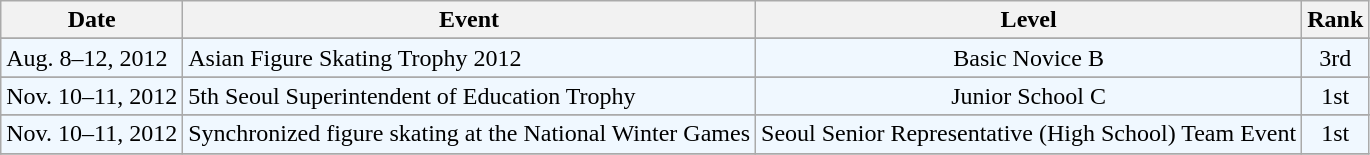<table class="wikitable">
<tr>
<th align="left">Date</th>
<th align="left">Event</th>
<th align="left">Level</th>
<th align="left">Rank</th>
</tr>
<tr>
</tr>
<tr bgcolor="#F0F8FF">
<td align="left">Aug. 8–12, 2012</td>
<td align="left"> Asian Figure Skating Trophy 2012</td>
<td align="center">Basic Novice B</td>
<td align="center">3rd</td>
</tr>
<tr>
</tr>
<tr bgcolor="#F0F8FF">
<td align="left">Nov. 10–11, 2012</td>
<td align="left"> 5th Seoul Superintendent of Education Trophy</td>
<td align="center">Junior School C</td>
<td align="center">1st</td>
</tr>
<tr>
</tr>
<tr bgcolor="#F0F8FF">
<td align="left">Nov. 10–11, 2012</td>
<td align="left"> Synchronized figure skating at the National Winter Games</td>
<td align="center">Seoul Senior Representative (High School) Team Event</td>
<td align="center">1st</td>
</tr>
<tr>
</tr>
</table>
